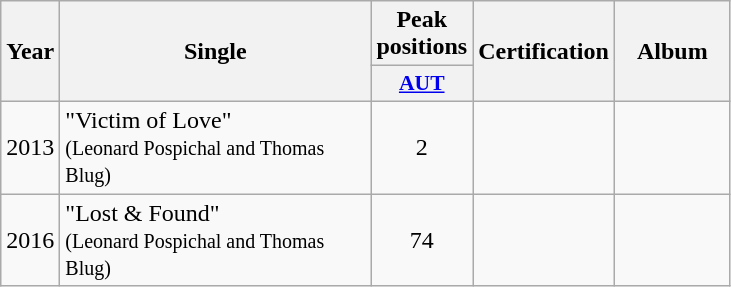<table class="wikitable">
<tr>
<th align="center" rowspan="2" width="10">Year</th>
<th align="center" rowspan="2" width="200">Single</th>
<th align="center" colspan="1" width="20">Peak positions</th>
<th align="center" rowspan="2" width="70">Certification</th>
<th align="center" rowspan="2" width="70">Album</th>
</tr>
<tr>
<th scope="col" style="width:3em;font-size:90%;"><a href='#'>AUT</a><br></th>
</tr>
<tr>
<td style="text-align:center;">2013</td>
<td>"Victim of Love" <br><small>(Leonard Pospichal and Thomas Blug)</small></td>
<td style="text-align:center;">2</td>
<td style="text-align:center;"></td>
<td style="text-align:center;"></td>
</tr>
<tr>
<td style="text-align:center;">2016</td>
<td>"Lost & Found" <br><small>(Leonard Pospichal and Thomas Blug)</small></td>
<td style="text-align:center;">74</td>
<td style="text-align:center;"></td>
<td style="text-align:center;"></td>
</tr>
</table>
